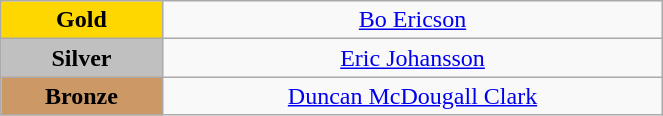<table class="wikitable" style="text-align:center; " width="35%">
<tr>
<td bgcolor="gold"><strong>Gold</strong></td>
<td><a href='#'>Bo Ericson</a><br>  <small><em></em></small></td>
</tr>
<tr>
<td bgcolor="silver"><strong>Silver</strong></td>
<td><a href='#'>Eric Johansson</a><br>  <small><em></em></small></td>
</tr>
<tr>
<td bgcolor="CC9966"><strong>Bronze</strong></td>
<td><a href='#'>Duncan McDougall Clark</a><br>  <small><em></em></small></td>
</tr>
</table>
